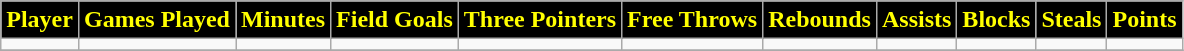<table class="wikitable" style="text-align:center">
<tr>
<th style="background:black;color:yellow;">Player</th>
<th style="background:black;color:yellow;">Games Played</th>
<th style="background:black;color:yellow;">Minutes</th>
<th style="background:black;color:yellow;">Field Goals</th>
<th style="background:black;color:yellow;">Three Pointers</th>
<th style="background:black;color:yellow;">Free Throws</th>
<th style="background:black;color:yellow;">Rebounds</th>
<th style="background:black;color:yellow;">Assists</th>
<th style="background:black;color:yellow;">Blocks</th>
<th style="background:black;color:yellow;">Steals</th>
<th style="background:black;color:yellow;">Points</th>
</tr>
<tr>
<td></td>
<td></td>
<td></td>
<td></td>
<td></td>
<td></td>
<td></td>
<td></td>
<td></td>
<td></td>
<td></td>
</tr>
<tr>
</tr>
</table>
